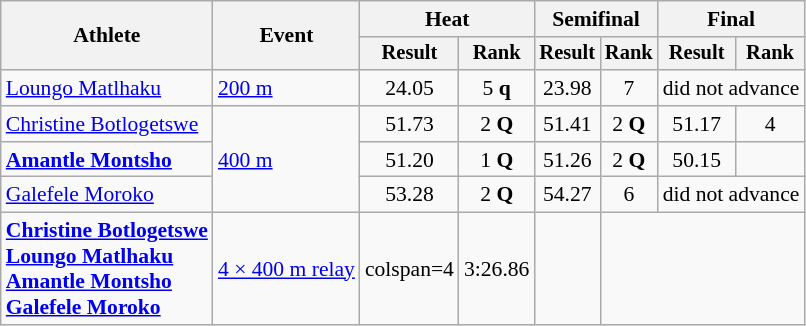<table class="wikitable" style="font-size:90%">
<tr>
<th rowspan=2>Athlete</th>
<th rowspan=2>Event</th>
<th colspan=2>Heat</th>
<th colspan=2>Semifinal</th>
<th colspan=2>Final</th>
</tr>
<tr style="font-size:95%">
<th>Result</th>
<th>Rank</th>
<th>Result</th>
<th>Rank</th>
<th>Result</th>
<th>Rank</th>
</tr>
<tr align=center>
<td align=left><a href='#'>Loungo Matlhaku</a></td>
<td style="text-align:left;"><a href='#'>200 m</a></td>
<td>24.05</td>
<td>5 <strong>q</strong></td>
<td>23.98</td>
<td>7</td>
<td colspan=2>did not advance</td>
</tr>
<tr align=center>
<td align=left><a href='#'>Christine Botlogetswe</a></td>
<td style="text-align:left;" rowspan=3><a href='#'>400 m</a></td>
<td>51.73</td>
<td>2 <strong>Q</strong></td>
<td>51.41</td>
<td>2 <strong>Q</strong></td>
<td>51.17</td>
<td>4</td>
</tr>
<tr align=center>
<td align=left><strong><a href='#'>Amantle Montsho</a></strong></td>
<td>51.20</td>
<td>1 <strong>Q</strong></td>
<td>51.26</td>
<td>2 <strong>Q</strong></td>
<td>50.15</td>
<td></td>
</tr>
<tr align=center>
<td align=left><a href='#'>Galefele Moroko</a></td>
<td>53.28</td>
<td>2 <strong>Q</strong></td>
<td>54.27</td>
<td>6</td>
<td colspan=2>did not advance</td>
</tr>
<tr align=center>
<td align=left><strong><a href='#'>Christine Botlogetswe</a><br><a href='#'>Loungo Matlhaku</a><br><a href='#'>Amantle Montsho</a><br><a href='#'>Galefele Moroko</a></strong></td>
<td style="text-align:left;"><a href='#'>4 × 400 m relay</a></td>
<td>colspan=4</td>
<td>3:26.86</td>
<td></td>
</tr>
</table>
